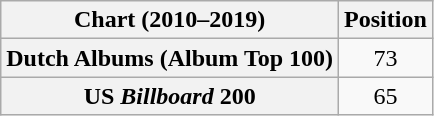<table class="wikitable sortable plainrowheaders" style="text-align:center">
<tr>
<th scope="col">Chart (2010–2019)</th>
<th scope="col">Position</th>
</tr>
<tr>
<th scope="row">Dutch Albums (Album Top 100)</th>
<td>73</td>
</tr>
<tr>
<th scope="row">US <em>Billboard</em> 200</th>
<td>65</td>
</tr>
</table>
